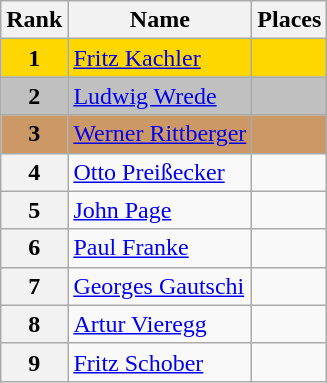<table class="wikitable">
<tr>
<th>Rank</th>
<th>Name</th>
<th>Places</th>
</tr>
<tr bgcolor="gold">
<td align="center"><strong>1</strong></td>
<td> <a href='#'>Fritz Kachler</a></td>
<td></td>
</tr>
<tr bgcolor="silver">
<td align="center"><strong>2</strong></td>
<td> <a href='#'>Ludwig Wrede</a></td>
<td></td>
</tr>
<tr bgcolor="cc9966">
<td align="center"><strong>3</strong></td>
<td> <a href='#'>Werner Rittberger</a></td>
<td></td>
</tr>
<tr>
<th>4</th>
<td> <a href='#'>Otto Preißecker</a></td>
<td></td>
</tr>
<tr>
<th>5</th>
<td> <a href='#'>John Page</a></td>
<td></td>
</tr>
<tr>
<th>6</th>
<td> <a href='#'>Paul Franke</a></td>
<td></td>
</tr>
<tr>
<th>7</th>
<td> <a href='#'>Georges Gautschi</a></td>
<td></td>
</tr>
<tr>
<th>8</th>
<td> <a href='#'>Artur Vieregg</a></td>
<td></td>
</tr>
<tr>
<th>9</th>
<td> <a href='#'>Fritz Schober</a></td>
<td></td>
</tr>
</table>
